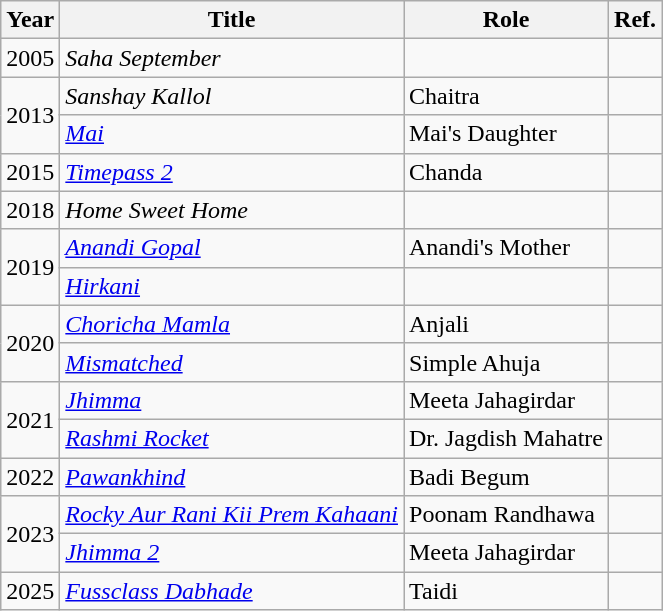<table class="wikitable">
<tr>
<th>Year</th>
<th>Title</th>
<th>Role</th>
<th>Ref.</th>
</tr>
<tr>
<td>2005</td>
<td><em>Saha September</em></td>
<td></td>
<td></td>
</tr>
<tr>
<td rowspan="2">2013</td>
<td><em>Sanshay Kallol</em></td>
<td>Chaitra</td>
<td></td>
</tr>
<tr>
<td><em><a href='#'>Mai</a></em></td>
<td>Mai's Daughter</td>
<td></td>
</tr>
<tr>
<td>2015</td>
<td><em><a href='#'>Timepass 2</a></em></td>
<td>Chanda</td>
<td></td>
</tr>
<tr>
<td>2018</td>
<td><em>Home Sweet Home</em></td>
<td></td>
<td></td>
</tr>
<tr>
<td rowspan="2">2019</td>
<td><em><a href='#'>Anandi Gopal</a></em></td>
<td>Anandi's Mother</td>
<td></td>
</tr>
<tr>
<td><em><a href='#'>Hirkani</a></em></td>
<td></td>
<td></td>
</tr>
<tr>
<td rowspan="2">2020</td>
<td><em><a href='#'>Choricha Mamla</a></em></td>
<td>Anjali</td>
<td></td>
</tr>
<tr>
<td><em><a href='#'>Mismatched</a></em></td>
<td>Simple Ahuja</td>
<td></td>
</tr>
<tr>
<td rowspan="2">2021</td>
<td><em><a href='#'>Jhimma</a></em></td>
<td>Meeta Jahagirdar</td>
<td></td>
</tr>
<tr>
<td><em><a href='#'>Rashmi Rocket</a></em></td>
<td>Dr. Jagdish Mahatre</td>
<td></td>
</tr>
<tr>
<td>2022</td>
<td><em><a href='#'>Pawankhind</a></em></td>
<td>Badi Begum</td>
<td></td>
</tr>
<tr>
<td rowspan="2">2023</td>
<td><em><a href='#'>Rocky Aur Rani Kii Prem Kahaani</a></em></td>
<td>Poonam Randhawa</td>
<td></td>
</tr>
<tr>
<td><em><a href='#'>Jhimma 2</a></em></td>
<td>Meeta Jahagirdar</td>
<td></td>
</tr>
<tr>
<td>2025</td>
<td><em><a href='#'>Fussclass Dabhade</a></em></td>
<td>Taidi</td>
<td></td>
</tr>
</table>
